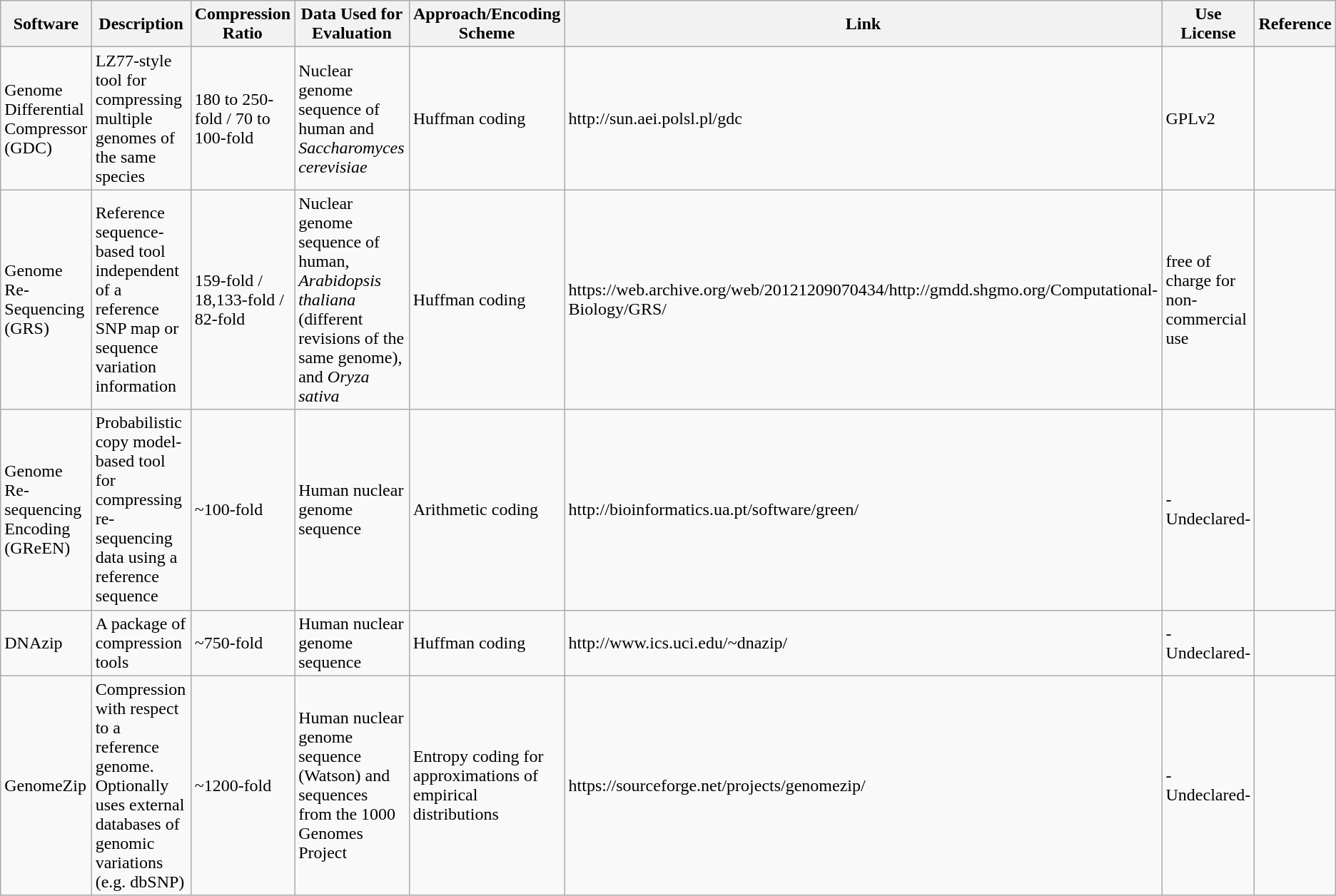<table class="wikitable">
<tr>
<th>Software</th>
<th>Description</th>
<th>Compression Ratio</th>
<th>Data Used for Evaluation</th>
<th>Approach/Encoding Scheme</th>
<th>Link</th>
<th>Use License</th>
<th>Reference</th>
</tr>
<tr>
<td>Genome Differential Compressor (GDC)</td>
<td>LZ77-style tool for compressing multiple genomes of the same species</td>
<td>180 to 250-fold / 70 to 100-fold</td>
<td>Nuclear genome sequence of human and <em>Saccharomyces cerevisiae</em></td>
<td>Huffman coding</td>
<td>http://sun.aei.polsl.pl/gdc</td>
<td>GPLv2</td>
<td></td>
</tr>
<tr>
<td>Genome Re-Sequencing (GRS)</td>
<td>Reference sequence-based tool independent of a reference SNP map or sequence variation information</td>
<td>159-fold / 18,133-fold / 82-fold</td>
<td>Nuclear genome sequence of human, <em>Arabidopsis thaliana</em> (different revisions of the same genome), and <em>Oryza sativa</em></td>
<td>Huffman coding</td>
<td>https://web.archive.org/web/20121209070434/http://gmdd.shgmo.org/Computational-Biology/GRS/</td>
<td>free of charge for non-commercial use</td>
<td></td>
</tr>
<tr>
<td>Genome Re-sequencing Encoding (GReEN)</td>
<td>Probabilistic copy model-based tool for compressing re-sequencing data using a reference sequence</td>
<td>~100-fold</td>
<td>Human nuclear genome sequence</td>
<td>Arithmetic coding</td>
<td>http://bioinformatics.ua.pt/software/green/</td>
<td>-Undeclared-</td>
<td></td>
</tr>
<tr>
<td>DNAzip</td>
<td>A package of compression tools</td>
<td>~750-fold</td>
<td>Human nuclear genome sequence</td>
<td>Huffman coding</td>
<td>http://www.ics.uci.edu/~dnazip/</td>
<td>-Undeclared-</td>
<td></td>
</tr>
<tr>
<td>GenomeZip</td>
<td>Compression with respect to a reference genome.  Optionally uses external databases of genomic variations (e.g. dbSNP)</td>
<td>~1200-fold</td>
<td>Human nuclear genome sequence (Watson) and sequences from the 1000 Genomes Project</td>
<td>Entropy coding for approximations of empirical distributions</td>
<td>https://sourceforge.net/projects/genomezip/</td>
<td>-Undeclared-</td>
<td></td>
</tr>
</table>
